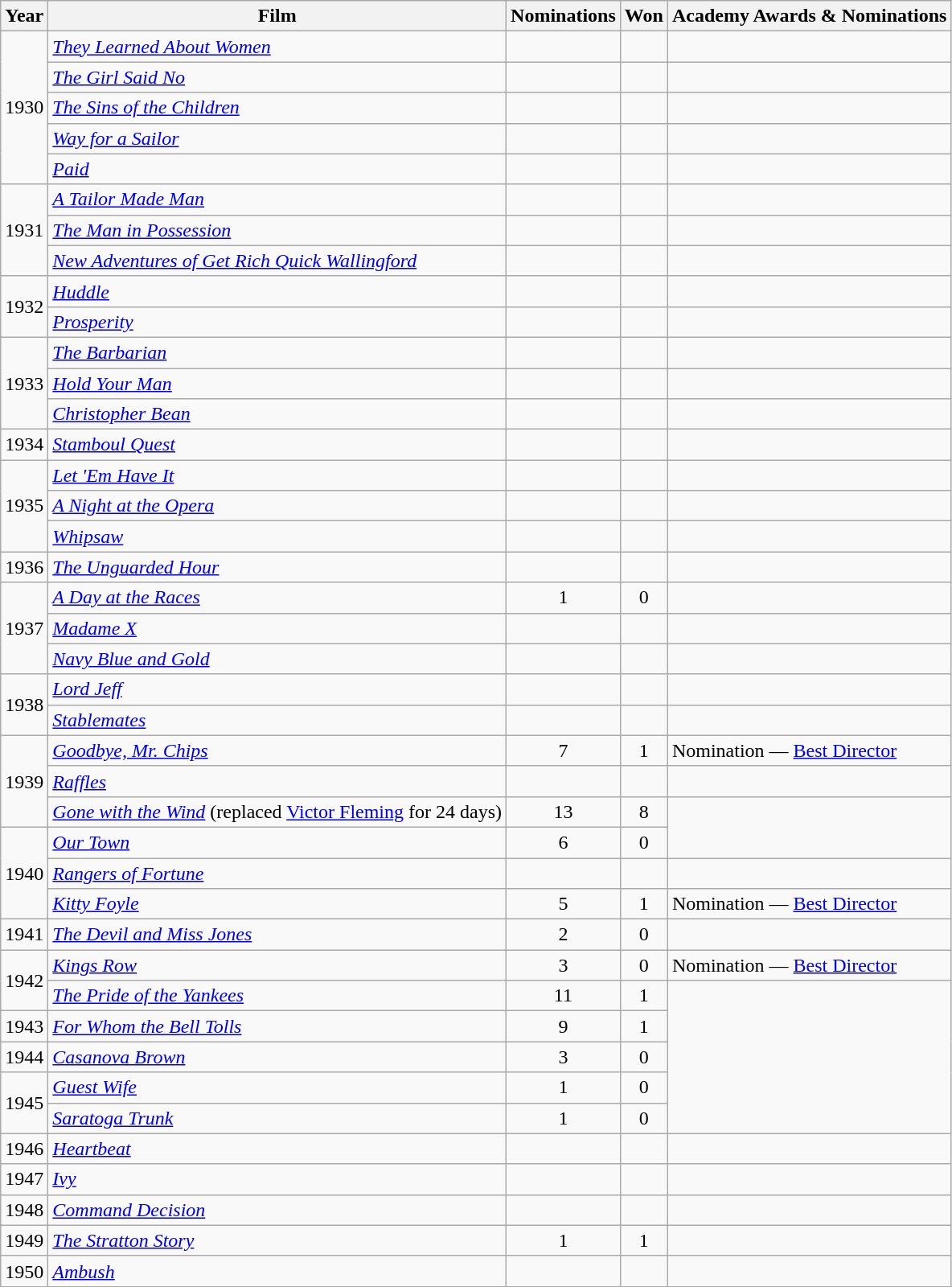<table class="wikitable">
<tr>
<th>Year</th>
<th>Film</th>
<th>Nominations</th>
<th>Won</th>
<th>Academy Awards & Nominations</th>
</tr>
<tr>
<td rowspan=5>1930</td>
<td><em><a href='#'>They Learned About Women</a></em></td>
<td></td>
<td></td>
<td></td>
</tr>
<tr>
<td><em><a href='#'>The Girl Said No</a></em></td>
<td></td>
<td></td>
<td></td>
</tr>
<tr>
<td><em><a href='#'>The Sins of the Children</a></em></td>
<td></td>
<td></td>
<td></td>
</tr>
<tr>
<td><em><a href='#'>Way for a Sailor</a></em></td>
<td></td>
<td></td>
<td></td>
</tr>
<tr>
<td><em><a href='#'>Paid</a></em></td>
<td></td>
<td></td>
<td></td>
</tr>
<tr>
<td rowspan=3>1931</td>
<td><em><a href='#'>A Tailor Made Man</a></em></td>
<td></td>
<td></td>
<td></td>
</tr>
<tr>
<td><em><a href='#'>The Man in Possession</a></em></td>
<td></td>
<td></td>
<td></td>
</tr>
<tr>
<td><em><a href='#'>New Adventures of Get Rich Quick Wallingford</a></em></td>
<td></td>
<td></td>
<td></td>
</tr>
<tr>
<td rowspan=2>1932</td>
<td><em><a href='#'>Huddle</a></em></td>
<td></td>
<td></td>
<td></td>
</tr>
<tr>
<td><em><a href='#'>Prosperity</a></em></td>
<td></td>
<td></td>
<td></td>
</tr>
<tr>
<td rowspan=3>1933</td>
<td><em><a href='#'>The Barbarian</a></em></td>
<td></td>
<td></td>
<td></td>
</tr>
<tr>
<td><em><a href='#'>Hold Your Man</a></em></td>
<td></td>
<td></td>
<td></td>
</tr>
<tr>
<td><em><a href='#'>Christopher Bean</a></em></td>
<td></td>
<td></td>
<td></td>
</tr>
<tr>
<td>1934</td>
<td><em><a href='#'>Stamboul Quest</a></em></td>
<td></td>
<td></td>
<td></td>
</tr>
<tr>
<td rowspan=3>1935</td>
<td><em><a href='#'>Let 'Em Have It</a></em></td>
<td></td>
<td></td>
<td></td>
</tr>
<tr>
<td><em><a href='#'>A Night at the Opera</a></em></td>
<td></td>
<td></td>
<td></td>
</tr>
<tr>
<td><em><a href='#'>Whipsaw</a></em></td>
<td></td>
<td></td>
<td></td>
</tr>
<tr>
<td>1936</td>
<td><em><a href='#'>The Unguarded Hour</a></em></td>
<td></td>
<td></td>
<td></td>
</tr>
<tr>
<td rowspan=3>1937</td>
<td><em><a href='#'>A Day at the Races</a></em></td>
<td style="text-align:center;">1</td>
<td style="text-align:center;">0</td>
<td></td>
</tr>
<tr>
<td><em><a href='#'>Madame X</a></em></td>
<td></td>
<td></td>
<td></td>
</tr>
<tr>
<td><em><a href='#'>Navy Blue and Gold</a></em></td>
<td></td>
<td></td>
<td></td>
</tr>
<tr>
<td rowspan=2>1938</td>
<td><em><a href='#'>Lord Jeff</a></em></td>
<td></td>
<td></td>
<td></td>
</tr>
<tr>
<td><em><a href='#'>Stablemates</a></em></td>
<td></td>
<td></td>
<td></td>
</tr>
<tr>
<td rowspan=3>1939</td>
<td><em><a href='#'>Goodbye, Mr. Chips</a></em></td>
<td style="text-align:center;">7</td>
<td style="text-align:center;">1</td>
<td>Nomination — <a href='#'>Best Director</a></td>
</tr>
<tr>
<td><em><a href='#'>Raffles</a></em></td>
<td></td>
<td></td>
<td></td>
</tr>
<tr>
<td><em><a href='#'>Gone with the Wind</a></em> (replaced <a href='#'>Victor Fleming</a> for 24 days)</td>
<td style="text-align:center;">13</td>
<td style="text-align:center;">8</td>
</tr>
<tr>
<td rowspan=3>1940</td>
<td><em><a href='#'>Our Town</a></em></td>
<td style="text-align:center;">6</td>
<td style="text-align:center;">0</td>
</tr>
<tr>
<td><em><a href='#'>Rangers of Fortune</a></em></td>
<td></td>
<td></td>
<td></td>
</tr>
<tr>
<td><em><a href='#'>Kitty Foyle</a></em></td>
<td style="text-align:center;">5</td>
<td style="text-align:center;">1</td>
<td>Nomination — <a href='#'>Best Director</a></td>
</tr>
<tr>
<td>1941</td>
<td><em><a href='#'>The Devil and Miss Jones</a></em></td>
<td style="text-align:center;">2</td>
<td style="text-align:center;">0</td>
</tr>
<tr>
<td rowspan=2>1942</td>
<td><em><a href='#'>Kings Row</a></em></td>
<td style="text-align:center;">3</td>
<td style="text-align:center;">0</td>
<td>Nomination — <a href='#'>Best Director</a></td>
</tr>
<tr>
<td><em><a href='#'>The Pride of the Yankees</a></em></td>
<td style="text-align:center;">11</td>
<td style="text-align:center;">1</td>
</tr>
<tr>
<td>1943</td>
<td><em><a href='#'>For Whom the Bell Tolls</a></em></td>
<td style="text-align:center;">9</td>
<td style="text-align:center;">1</td>
</tr>
<tr>
<td>1944</td>
<td><em><a href='#'>Casanova Brown</a></em></td>
<td style="text-align:center;">3</td>
<td style="text-align:center;">0</td>
</tr>
<tr>
<td rowspan=2>1945</td>
<td><em><a href='#'>Guest Wife</a></em></td>
<td style="text-align:center;">1</td>
<td style="text-align:center;">0</td>
</tr>
<tr>
<td><em><a href='#'>Saratoga Trunk</a></em></td>
<td style="text-align:center;">1</td>
<td style="text-align:center;">0</td>
</tr>
<tr>
<td>1946</td>
<td><em><a href='#'>Heartbeat</a></em></td>
<td></td>
<td></td>
<td></td>
</tr>
<tr>
<td>1947</td>
<td><em><a href='#'>Ivy</a></em></td>
<td></td>
<td></td>
<td></td>
</tr>
<tr>
<td>1948</td>
<td><em><a href='#'>Command Decision</a></em></td>
<td></td>
<td></td>
<td></td>
</tr>
<tr>
<td>1949</td>
<td><em><a href='#'>The Stratton Story</a></em></td>
<td style="text-align:center;">1</td>
<td style="text-align:center;">1</td>
</tr>
<tr>
<td>1950</td>
<td><em><a href='#'>Ambush</a></em></td>
<td></td>
<td></td>
<td></td>
</tr>
<tr>
</tr>
</table>
